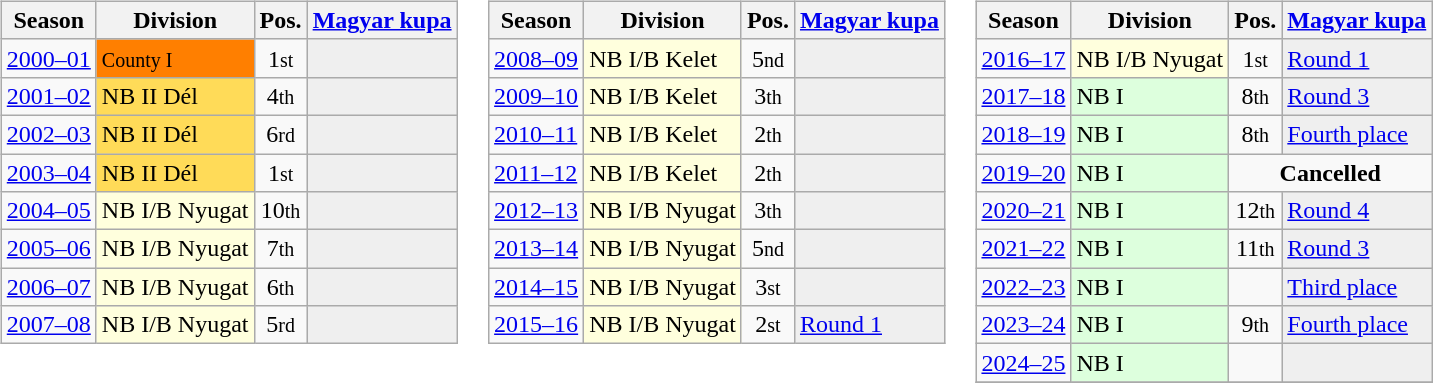<table>
<tr>
<td valign="top"><br><table class="wikitable text-align:center">
<tr>
<th>Season</th>
<th>Division</th>
<th>Pos.</th>
<th><a href='#'>Magyar kupa</a></th>
</tr>
<tr>
<td><a href='#'>2000–01</a></td>
<td bgcolor=#ff7f00><small>County I</small> </td>
<td align=center>1<small>st</small></td>
<td style="background:#efefef;"></td>
</tr>
<tr>
<td><a href='#'>2001–02</a></td>
<td bgcolor=#ffdb58>NB II Dél</td>
<td align=center>4<small>th</small></td>
<td style="background:#efefef;"></td>
</tr>
<tr>
<td><a href='#'>2002–03</a></td>
<td bgcolor=#ffdb58>NB II Dél</td>
<td align=center>6<small>rd</small></td>
<td style="background:#efefef;"></td>
</tr>
<tr>
<td><a href='#'>2003–04</a></td>
<td bgcolor=#ffdb58>NB II Dél </td>
<td align=center>1<small>st</small></td>
<td style="background:#efefef;"></td>
</tr>
<tr>
<td><a href='#'>2004–05</a></td>
<td bgcolor=#ffffdd>NB I/B Nyugat</td>
<td align=center>10<small>th</small></td>
<td style="background:#efefef;"></td>
</tr>
<tr>
<td><a href='#'>2005–06</a></td>
<td bgcolor=#ffffdd>NB I/B Nyugat</td>
<td align=center>7<small>th</small></td>
<td style="background:#efefef;"></td>
</tr>
<tr>
<td><a href='#'>2006–07</a></td>
<td bgcolor=#ffffdd>NB I/B Nyugat</td>
<td align=center>6<small>th</small></td>
<td style="background:#efefef;"></td>
</tr>
<tr>
<td><a href='#'>2007–08</a></td>
<td bgcolor=#ffffdd>NB I/B Nyugat</td>
<td align=center>5<small>rd</small></td>
<td style="background:#efefef;"></td>
</tr>
</table>
</td>
<td valign="top"><br><table class="wikitable text-align:center">
<tr>
<th>Season</th>
<th>Division</th>
<th>Pos.</th>
<th><a href='#'>Magyar kupa</a></th>
</tr>
<tr>
<td><a href='#'>2008–09</a></td>
<td bgcolor=#ffffdd>NB I/B Kelet</td>
<td align=center>5<small>nd</small></td>
<td style="background:#efefef;"></td>
</tr>
<tr>
<td><a href='#'>2009–10</a></td>
<td bgcolor=#ffffdd>NB I/B Kelet</td>
<td align=center>3<small>th</small></td>
<td style="background:#efefef;"></td>
</tr>
<tr>
<td><a href='#'>2010–11</a></td>
<td bgcolor=#ffffdd>NB I/B Kelet</td>
<td align=center>2<small>th</small></td>
<td style="background:#efefef;"></td>
</tr>
<tr>
<td><a href='#'>2011–12</a></td>
<td bgcolor=#ffffdd>NB I/B Kelet</td>
<td align=center>2<small>th</small></td>
<td style="background:#efefef;"></td>
</tr>
<tr>
<td><a href='#'>2012–13</a></td>
<td bgcolor=#ffffdd>NB I/B Nyugat</td>
<td align=center>3<small>th</small></td>
<td style="background:#efefef;"></td>
</tr>
<tr>
<td><a href='#'>2013–14</a></td>
<td bgcolor=#ffffdd>NB I/B Nyugat</td>
<td align=center>5<small>nd</small></td>
<td style="background:#efefef;"></td>
</tr>
<tr>
<td><a href='#'>2014–15</a></td>
<td bgcolor=#ffffdd>NB I/B Nyugat</td>
<td align=center>3<small>st</small></td>
<td style="background:#efefef;"></td>
</tr>
<tr>
<td><a href='#'>2015–16</a></td>
<td bgcolor=#ffffdd>NB I/B Nyugat</td>
<td align=center>2<small>st</small></td>
<td style="background:#efefef;"><a href='#'>Round 1</a></td>
</tr>
</table>
</td>
<td valign="top"><br><table class="wikitable text-align:center">
<tr>
<th>Season</th>
<th>Division</th>
<th>Pos.</th>
<th><a href='#'>Magyar kupa</a></th>
</tr>
<tr>
<td><a href='#'>2016–17</a></td>
<td bgcolor=#ffffdd>NB I/B Nyugat </td>
<td align=center>1<small>st</small></td>
<td style="background:#efefef;"><a href='#'>Round 1</a></td>
</tr>
<tr>
<td><a href='#'>2017–18</a></td>
<td bgcolor=#ddffdd>NB I</td>
<td align=center>8<small>th</small></td>
<td style="background:#efefef;"><a href='#'>Round 3</a></td>
</tr>
<tr>
<td><a href='#'>2018–19</a></td>
<td bgcolor=#ddffdd>NB I</td>
<td align=center>8<small>th</small></td>
<td style="background:#efefef;"><a href='#'>Fourth place</a></td>
</tr>
<tr>
<td><a href='#'>2019–20</a></td>
<td bgcolor=#ddffdd>NB I</td>
<td colspan=2 align=center><strong>Cancelled</strong></td>
</tr>
<tr>
<td><a href='#'>2020–21</a></td>
<td bgcolor=#ddffdd>NB I</td>
<td align=center>12<small>th</small></td>
<td style="background:#efefef;"><a href='#'>Round 4</a></td>
</tr>
<tr>
<td><a href='#'>2021–22</a></td>
<td bgcolor=#ddffdd>NB I</td>
<td align=center>11<small>th</small></td>
<td style="background:#efefef;"><a href='#'>Round 3</a></td>
</tr>
<tr>
<td><a href='#'>2022–23</a></td>
<td bgcolor=#ddffdd>NB I</td>
<td align=center></td>
<td style="background:#efefef;"> <a href='#'>Third place</a></td>
</tr>
<tr>
<td><a href='#'>2023–24</a></td>
<td bgcolor=#ddffdd>NB I</td>
<td align=center>9<small>th</small></td>
<td style="background:#efefef;"><a href='#'>Fourth place</a></td>
</tr>
<tr>
<td><a href='#'>2024–25</a></td>
<td bgcolor=#ddffdd>NB I</td>
<td align=center></td>
<td style="background:#efefef;"></td>
</tr>
<tr>
</tr>
</table>
</td>
</tr>
</table>
